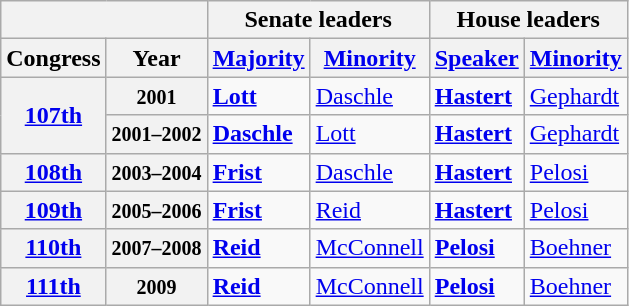<table class="wikitable" style="margin-left:1em">
<tr>
<th colspan=2></th>
<th colspan=2>Senate leaders</th>
<th colspan=2>House leaders</th>
</tr>
<tr>
<th>Congress</th>
<th>Year</th>
<th><a href='#'>Majority</a></th>
<th><a href='#'>Minority</a></th>
<th><a href='#'>Speaker</a></th>
<th><a href='#'>Minority</a></th>
</tr>
<tr>
<th rowspan=2><a href='#'>107th</a></th>
<th><small>2001</small></th>
<td><strong><a href='#'>Lott</a></strong></td>
<td><a href='#'>Daschle</a></td>
<td><strong><a href='#'>Hastert</a></strong></td>
<td><a href='#'>Gephardt</a></td>
</tr>
<tr>
<th><small>2001–2002</small></th>
<td><strong><a href='#'>Daschle</a></strong></td>
<td><a href='#'>Lott</a></td>
<td><strong><a href='#'>Hastert</a></strong></td>
<td><a href='#'>Gephardt</a></td>
</tr>
<tr>
<th><a href='#'>108th</a></th>
<th><small>2003–2004</small></th>
<td><strong><a href='#'>Frist</a></strong></td>
<td><a href='#'>Daschle</a></td>
<td><strong><a href='#'>Hastert</a></strong></td>
<td><a href='#'>Pelosi</a></td>
</tr>
<tr>
<th><a href='#'>109th</a></th>
<th><small>2005–2006</small></th>
<td><strong><a href='#'>Frist</a></strong></td>
<td><a href='#'>Reid</a></td>
<td><strong><a href='#'>Hastert</a></strong></td>
<td><a href='#'>Pelosi</a></td>
</tr>
<tr>
<th><a href='#'>110th</a></th>
<th><small>2007–2008</small></th>
<td><strong><a href='#'>Reid</a></strong></td>
<td><a href='#'>McConnell</a></td>
<td><strong><a href='#'>Pelosi</a></strong></td>
<td><a href='#'>Boehner</a></td>
</tr>
<tr>
<th><a href='#'>111th</a></th>
<th><small>2009</small></th>
<td><strong><a href='#'>Reid</a></strong></td>
<td><a href='#'>McConnell</a></td>
<td><strong><a href='#'>Pelosi</a></strong></td>
<td><a href='#'>Boehner</a></td>
</tr>
</table>
